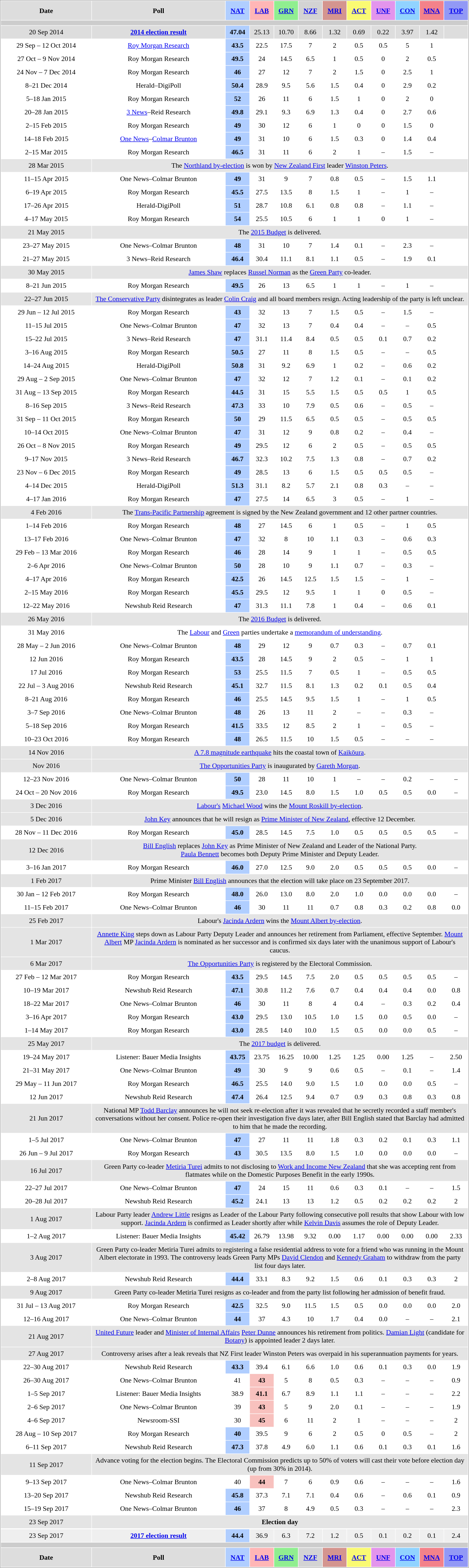<table class="sortable" cellpadding="5" cellspacing="1" "toccolours" style="text-align:center; margin-right:0.5em; margin-top:0.4em; font-size:90%; border:1px solid darkgray">
<tr style="height:40px">
<th style="background:#ddd;width:180px;">Date</th>
<th style="background:#ddd;width:270px;">Poll<br></th>
<th style="background-color:#B0CEFF;width:40px"><a href='#'>NAT</a></th>
<th style="background-color:#FFB6B6;width:40px"><a href='#'>LAB</a></th>
<th style="background-color:#90EE90;width:40px"><a href='#'>GRN</a></th>
<th style="background-color:#D3D3D3;width:40px"><a href='#'>NZF</a></th>
<th style="background-color:#D4958F;width:40px"><a href='#'>MRI</a></th>
<th style="background-color:#FAFA73;width:40px"><a href='#'>ACT</a></th>
<th style="background-color:#E395EC;width:40px"><a href='#'>UNF</a></th>
<th style="background-color:#91D3FF;width:40px"><a href='#'>CON</a></th>
<th style="background-color:#F3828A;width:40px"><a href='#'>MNA</a></th>
<th style="background-color:#9299F5;width:40px"><a href='#'>TOP</a></th>
</tr>
<tr style="background:#ccc;">
<th colspan=12></th>
</tr>
<tr style="background:#ddd;">
<td data-sort-value="2014-09-20">20 Sep 2014</td>
<td><strong><a href='#'>2014 election result</a></strong></td>
<td style="background-color:#B0CEFF;"><strong>47.04</strong></td>
<td>25.13</td>
<td>10.70</td>
<td>8.66</td>
<td>1.32</td>
<td>0.69</td>
<td>0.22</td>
<td>3.97</td>
<td>1.42</td>
<td></td>
</tr>
<tr>
<td data-sort-value="2014-10-12">29 Sep – 12 Oct 2014</td>
<td><a href='#'>Roy Morgan Research</a></td>
<td style="background-color:#B0CEFF;"><strong>43.5</strong></td>
<td>22.5</td>
<td>17.5</td>
<td>7</td>
<td>2</td>
<td>0.5</td>
<td>0.5</td>
<td>5</td>
<td>1</td>
<td></td>
</tr>
<tr>
<td data-sort-value="2014-11-09">27 Oct – 9 Nov 2014</td>
<td>Roy Morgan Research</td>
<td style="background-color:#B0CEFF;"><strong>49.5</strong></td>
<td>24</td>
<td>14.5</td>
<td>6.5</td>
<td>1</td>
<td>0.5</td>
<td>0</td>
<td>2</td>
<td>0.5</td>
<td></td>
</tr>
<tr>
<td data-sort-value="2014-12-07">24 Nov – 7 Dec 2014</td>
<td>Roy Morgan Research</td>
<td style="background-color:#B0CEFF;"><strong>46</strong></td>
<td>27</td>
<td>12</td>
<td>7</td>
<td>2</td>
<td>1.5</td>
<td>0</td>
<td>2.5</td>
<td>1</td>
<td></td>
</tr>
<tr>
<td data-sort-value="2014-12-21">8–21 Dec 2014</td>
<td>Herald–DigiPoll</td>
<td style="background-color:#B0CEFF;"><strong>50.4</strong></td>
<td>28.9</td>
<td>9.5</td>
<td>5.6</td>
<td>1.5</td>
<td>0.4</td>
<td>0</td>
<td>2.9</td>
<td>0.2</td>
<td> </td>
</tr>
<tr>
<td data-sort-value="2015-01-18">5–18 Jan 2015</td>
<td>Roy Morgan Research</td>
<td style="background-color:#B0CEFF;"><strong>52</strong></td>
<td>26</td>
<td>11</td>
<td>6</td>
<td>1.5</td>
<td>1</td>
<td>0</td>
<td>2</td>
<td>0</td>
<td></td>
</tr>
<tr>
<td data-sort-value="2015-01-28">20–28 Jan 2015</td>
<td><a href='#'>3 News</a>–Reid Research</td>
<td style="background-color:#B0CEFF;"><strong>49.8</strong></td>
<td>29.1</td>
<td>9.3</td>
<td>6.9</td>
<td>1.3</td>
<td>0.4</td>
<td>0</td>
<td>2.7</td>
<td>0.6</td>
<td></td>
</tr>
<tr>
<td data-sort-value="2015-02-15">2–15 Feb 2015</td>
<td>Roy Morgan Research</td>
<td style="background-color:#B0CEFF;"><strong>49</strong></td>
<td>30</td>
<td>12</td>
<td>6</td>
<td>1</td>
<td>0</td>
<td>0</td>
<td>1.5</td>
<td>0</td>
<td></td>
</tr>
<tr>
<td data-sort-value="2015-02-18">14–18 Feb 2015</td>
<td><a href='#'>One News</a>–<a href='#'>Colmar Brunton</a></td>
<td style="background-color:#B0CEFF;"><strong>49</strong></td>
<td>31</td>
<td>10</td>
<td>6</td>
<td>1.5</td>
<td>0.3</td>
<td>0</td>
<td>1.4</td>
<td>0.4</td>
<td></td>
</tr>
<tr>
<td data-sort-value="2015-03-15">2–15 Mar 2015</td>
<td>Roy Morgan Research</td>
<td style="background-color:#B0CEFF;"><strong>46.5</strong></td>
<td>31</td>
<td>11</td>
<td>6</td>
<td>2</td>
<td>1</td>
<td>–</td>
<td>1.5</td>
<td>–</td>
<td></td>
</tr>
<tr style="background:#e4e4e4;">
<td data-sort-value="2015-03-28">28 Mar 2015</td>
<td colspan="11">The <a href='#'>Northland by-election</a> is won by <a href='#'>New Zealand First</a> leader <a href='#'>Winston Peters</a>.</td>
</tr>
<tr>
<td data-sort-value="2015-04-05">11–15 Apr 2015</td>
<td data-sort-value="2015-04-21">One News–Colmar Brunton</td>
<td style="background-color:#B0CEFF;"><strong>49</strong></td>
<td>31</td>
<td>9</td>
<td>7</td>
<td>0.8</td>
<td>0.5</td>
<td>–</td>
<td>1.5</td>
<td>1.1</td>
<td></td>
</tr>
<tr>
<td data-sort-value="2015-04-19">6–19 Apr 2015</td>
<td>Roy Morgan Research</td>
<td style="background-color:#B0CEFF;"><strong>45.5</strong></td>
<td>27.5</td>
<td>13.5</td>
<td>8</td>
<td>1.5</td>
<td>1</td>
<td>–</td>
<td>1</td>
<td>–</td>
<td></td>
</tr>
<tr>
<td data-sort-value="2015-04-26">17–26 Apr 2015</td>
<td>Herald-DigiPoll</td>
<td style="background-color:#B0CEFF;"><strong>51</strong></td>
<td>28.7</td>
<td>10.8</td>
<td>6.1</td>
<td>0.8</td>
<td>0.8</td>
<td>–</td>
<td>1.1</td>
<td>–</td>
<td></td>
</tr>
<tr>
<td data-sort-value="2015-05-17">4–17 May 2015</td>
<td>Roy Morgan Research</td>
<td style="background-color:#B0CEFF;"><strong>54</strong></td>
<td>25.5</td>
<td>10.5</td>
<td>6</td>
<td>1</td>
<td>1</td>
<td>0</td>
<td>1</td>
<td>–</td>
<td></td>
</tr>
<tr style="background:#e4e4e4;">
<td data-sort-value="2015-05-21">21 May 2015</td>
<td colspan="11">The <a href='#'>2015 Budget</a> is delivered.</td>
</tr>
<tr>
<td data-sort-value="2015-05-27">23–27 May 2015</td>
<td>One News–Colmar Brunton</td>
<td style="background-color:#B0CEFF;"><strong>48</strong></td>
<td>31</td>
<td>10</td>
<td>7</td>
<td>1.4</td>
<td>0.1</td>
<td>–</td>
<td>2.3</td>
<td>–</td>
<td></td>
</tr>
<tr>
<td data-sort-value="2015-05-27">21–27 May 2015</td>
<td>3 News–Reid Research</td>
<td style="background-color:#B0CEFF;"><strong>46.4</strong></td>
<td>30.4</td>
<td>11.1</td>
<td>8.1</td>
<td>1.1</td>
<td>0.5</td>
<td>–</td>
<td>1.9</td>
<td>0.1</td>
<td></td>
</tr>
<tr style="background:#e4e4e4;">
<td data-sort-value="2015-05-30">30 May 2015</td>
<td colspan="11"><a href='#'>James Shaw</a> replaces <a href='#'>Russel Norman</a> as the <a href='#'>Green Party</a> co-leader.</td>
</tr>
<tr>
<td data-sort-value="2015-06-21">8–21 Jun 2015</td>
<td>Roy Morgan Research</td>
<td style="background-color:#B0CEFF;"><strong>49.5</strong></td>
<td>26</td>
<td>13</td>
<td>6.5</td>
<td>1</td>
<td>1</td>
<td>–</td>
<td>1</td>
<td>–</td>
<td></td>
</tr>
<tr style="background:#e4e4e4;">
<td data-sort-value="2015-06-27">22–27 Jun 2015</td>
<td colspan="11"><a href='#'>The Conservative Party</a> disintegrates as leader <a href='#'>Colin Craig</a> and all board members resign. Acting leadership of the party is left unclear.</td>
</tr>
<tr>
<td data-sort-value="2015-07-12">29 Jun – 12 Jul 2015</td>
<td>Roy Morgan Research</td>
<td style="background-color:#B0CEFF;"><strong>43</strong></td>
<td>32</td>
<td>13</td>
<td>7</td>
<td>1.5</td>
<td>0.5</td>
<td>–</td>
<td>1.5</td>
<td>–</td>
<td></td>
</tr>
<tr>
<td data-sort-value="2015-07-05">11–15 Jul 2015</td>
<td>One News–Colmar Brunton</td>
<td style="background-color:#B0CEFF;"><strong>47</strong></td>
<td>32</td>
<td>13</td>
<td>7</td>
<td>0.4</td>
<td>0.4</td>
<td>–</td>
<td>–</td>
<td>0.5</td>
<td></td>
</tr>
<tr>
<td data-sort-value="2015-07-22">15–22 Jul 2015</td>
<td>3 News–Reid Research</td>
<td style="background-color:#B0CEFF;"><strong>47</strong></td>
<td>31.1</td>
<td>11.4</td>
<td>8.4</td>
<td>0.5</td>
<td>0.5</td>
<td>0.1</td>
<td>0.7</td>
<td>0.2</td>
<td></td>
</tr>
<tr>
<td data-sort-value="2015-08-16">3–16 Aug 2015</td>
<td>Roy Morgan Research</td>
<td style="background-color:#B0CEFF;"><strong>50.5</strong></td>
<td>27</td>
<td>11</td>
<td>8</td>
<td>1.5</td>
<td>0.5</td>
<td>–</td>
<td>–</td>
<td>0.5</td>
<td></td>
</tr>
<tr>
<td data-sort-value="2015-08-24">14–24 Aug 2015</td>
<td>Herald-DigiPoll</td>
<td style="background-color:#B0CEFF;"><strong>50.8</strong></td>
<td>31</td>
<td>9.2</td>
<td>6.9</td>
<td>1</td>
<td>0.2</td>
<td>–</td>
<td>0.6</td>
<td>0.2</td>
<td></td>
</tr>
<tr>
<td data-sort-value="2015-09-02">29 Aug – 2 Sep 2015</td>
<td>One News–Colmar Brunton</td>
<td style="background-color:#B0CEFF;"><strong>47</strong></td>
<td>32</td>
<td>12</td>
<td>7</td>
<td>1.2</td>
<td>0.1</td>
<td>–</td>
<td>0.1</td>
<td>0.2</td>
<td></td>
</tr>
<tr>
<td data-sort-value="2015-09-13">31 Aug – 13 Sep 2015</td>
<td>Roy Morgan Research</td>
<td style="background-color:#B0CEFF;"><strong>44.5</strong></td>
<td>31</td>
<td>15</td>
<td>5.5</td>
<td>1.5</td>
<td>0.5</td>
<td>0.5</td>
<td>1</td>
<td>0.5</td>
<td></td>
</tr>
<tr>
<td data-sort-value="2016-09-16">8–16 Sep 2015</td>
<td>3 News–Reid Research</td>
<td style="background-color:#B0CEFF;"><strong>47.3</strong></td>
<td>33</td>
<td>10</td>
<td>7.9</td>
<td>0.5</td>
<td>0.6</td>
<td>–</td>
<td>0.5</td>
<td>–</td>
<td></td>
</tr>
<tr>
<td data-sort-value="2015-10-11">31 Sep – 11 Oct 2015</td>
<td>Roy Morgan Research</td>
<td style="background-color:#B0CEFF;"><strong>50</strong></td>
<td>29</td>
<td>11.5</td>
<td>6.5</td>
<td>0.5</td>
<td>0.5</td>
<td>–</td>
<td>0.5</td>
<td>0.5</td>
<td></td>
</tr>
<tr>
<td data-sort-value="2015-12-04">10–14 Oct 2015</td>
<td>One News–Colmar Brunton</td>
<td style="background-color:#B0CEFF;"><strong>47</strong></td>
<td>31</td>
<td>12</td>
<td>9</td>
<td>0.8</td>
<td>0.2</td>
<td>–</td>
<td>0.4</td>
<td>–</td>
<td></td>
</tr>
<tr>
<td data-sort-value="2015-11-08">26 Oct – 8 Nov 2015</td>
<td>Roy Morgan Research</td>
<td style="background-color:#B0CEFF;"><strong>49</strong></td>
<td>29.5</td>
<td>12</td>
<td>6</td>
<td>2</td>
<td>0.5</td>
<td>–</td>
<td>0.5</td>
<td>0.5</td>
<td></td>
</tr>
<tr>
<td data-sort-value="2015-11-17">9–17 Nov 2015</td>
<td>3 News–Reid Research</td>
<td style="background-color:#B0CEFF;"><strong>46.7</strong></td>
<td>32.3</td>
<td>10.2</td>
<td>7.5</td>
<td>1.3</td>
<td>0.8</td>
<td>–</td>
<td>0.7</td>
<td>0.2</td>
<td></td>
</tr>
<tr>
<td data-sort-value="2015-12-06">23 Nov – 6 Dec 2015</td>
<td>Roy Morgan Research</td>
<td style="background-color:#B0CEFF;"><strong>49</strong></td>
<td>28.5</td>
<td>13</td>
<td>6</td>
<td>1.5</td>
<td>0.5</td>
<td>0.5</td>
<td>0.5</td>
<td>–</td>
<td></td>
</tr>
<tr>
<td data-sort-value="2015-12-14">4–14 Dec 2015</td>
<td>Herald-DigiPoll</td>
<td style="background-color:#B0CEFF;"><strong>51.3</strong></td>
<td>31.1</td>
<td>8.2</td>
<td>5.7</td>
<td>2.1</td>
<td>0.8</td>
<td>0.3</td>
<td>–</td>
<td>–</td>
<td></td>
</tr>
<tr>
<td data-sort-value="2016-01-17">4–17 Jan 2016</td>
<td>Roy Morgan Research</td>
<td style="background-color:#B0CEFF;"><strong>47</strong></td>
<td>27.5</td>
<td>14</td>
<td>6.5</td>
<td>3</td>
<td>0.5</td>
<td>–</td>
<td>1</td>
<td>–</td>
<td></td>
</tr>
<tr style="background:#e4e4e4;">
<td data-sort-value="2016-02-04">4 Feb 2016</td>
<td colspan="11">The <a href='#'>Trans-Pacific Partnership</a> agreement is signed by the New Zealand government and 12 other partner countries.</td>
</tr>
<tr>
<td data-sort-value="2016-02-14">1–14 Feb 2016</td>
<td>Roy Morgan Research</td>
<td style="background-color:#B0CEFF;"><strong>48</strong></td>
<td>27</td>
<td>14.5</td>
<td>6</td>
<td>1</td>
<td>0.5</td>
<td>–</td>
<td>1</td>
<td>0.5</td>
<td></td>
</tr>
<tr>
<td data-sort-value="2016-02-07">13–17 Feb 2016</td>
<td>One News–Colmar Brunton</td>
<td style="background-color:#B0CEFF;"><strong>47</strong></td>
<td>32</td>
<td>8</td>
<td>10</td>
<td>1.1</td>
<td>0.3</td>
<td>–</td>
<td>0.6</td>
<td>0.3</td>
<td></td>
</tr>
<tr>
<td data-sort-value="2016-03-13">29 Feb – 13 Mar 2016</td>
<td>Roy Morgan Research</td>
<td style="background-color:#B0CEFF;"><strong>46</strong></td>
<td>28</td>
<td>14</td>
<td>9</td>
<td>1</td>
<td>1</td>
<td>–</td>
<td>0.5</td>
<td>0.5</td>
<td></td>
</tr>
<tr>
<td data-sort-value="2016-04-06">2–6 Apr 2016</td>
<td>One News–Colmar Brunton</td>
<td style="background-color:#B0CEFF;"><strong>50</strong></td>
<td>28</td>
<td>10</td>
<td>9</td>
<td>1.1</td>
<td>0.7</td>
<td>–</td>
<td>0.3</td>
<td>–</td>
<td></td>
</tr>
<tr>
<td data-sort-value="2016-04-17">4–17 Apr 2016</td>
<td>Roy Morgan Research</td>
<td style="background-color:#B0CEFF;"><strong>42.5</strong></td>
<td>26</td>
<td>14.5</td>
<td>12.5</td>
<td>1.5</td>
<td>1.5</td>
<td>–</td>
<td>1</td>
<td>–</td>
<td></td>
</tr>
<tr>
<td data-sort-value="2016-05-15">2–15 May 2016</td>
<td>Roy Morgan Research</td>
<td style="background-color:#B0CEFF;"><strong>45.5</strong></td>
<td>29.5</td>
<td>12</td>
<td>9.5</td>
<td>1</td>
<td>1</td>
<td>0</td>
<td>0.5</td>
<td>–</td>
<td></td>
</tr>
<tr>
<td data-sort-value="2016-05-22">12–22 May 2016</td>
<td>Newshub Reid Research</td>
<td style="background-color:#B0CEFF;"><strong>47</strong></td>
<td>31.3</td>
<td>11.1</td>
<td>7.8</td>
<td>1</td>
<td>0.4</td>
<td>–</td>
<td>0.6</td>
<td>0.1</td>
<td></td>
</tr>
<tr style="background:#e4e4e4;">
<td data-sort-value="2016-05-31">26 May 2016</td>
<td colspan="11">The <a href='#'>2016 Budget</a> is delivered.</td>
</tr>
<tr>
<td data-sort-value="2016-05-31">31 May 2016</td>
<td colspan="11">The <a href='#'>Labour</a> and <a href='#'>Green</a> parties undertake a <a href='#'>memorandum of understanding</a>.</td>
</tr>
<tr>
<td data-sort-value="2016-06-02">28 May – 2 Jun 2016</td>
<td>One News–Colmar Brunton</td>
<td style="background-color:#B0CEFF;"><strong>48</strong></td>
<td>29</td>
<td>12</td>
<td>9</td>
<td>0.7</td>
<td>0.3</td>
<td>–</td>
<td>0.7</td>
<td>0.1</td>
<td></td>
</tr>
<tr>
<td data-sort-value="2016-06-12">12 Jun 2016</td>
<td>Roy Morgan Research</td>
<td style="background-color:#B0CEFF;"><strong>43.5</strong></td>
<td>28</td>
<td>14.5</td>
<td>9</td>
<td>2</td>
<td>0.5</td>
<td>–</td>
<td>1</td>
<td>1</td>
<td></td>
</tr>
<tr>
<td data-sort-value="2016-07-17">17 Jul 2016</td>
<td>Roy Morgan Research</td>
<td style="background-color:#B0CEFF;"><strong>53</strong></td>
<td>25.5</td>
<td>11.5</td>
<td>7</td>
<td>0.5</td>
<td>1</td>
<td>–</td>
<td>0.5</td>
<td>0.5</td>
<td></td>
</tr>
<tr>
<td data-sort-value="2016-08-03">22 Jul – 3 Aug 2016</td>
<td>Newshub Reid Research</td>
<td style="background-color:#B0CEFF;"><strong>45.1</strong></td>
<td>32.7</td>
<td>11.5</td>
<td>8.1</td>
<td>1.3</td>
<td>0.2</td>
<td>0.1</td>
<td>0.5</td>
<td>0.4</td>
<td></td>
</tr>
<tr>
<td data-sort-value="2016-08-21">8–21 Aug 2016</td>
<td>Roy Morgan Research</td>
<td style="background-color:#B0CEFF;"><strong>46</strong></td>
<td>25.5</td>
<td>14.5</td>
<td>9.5</td>
<td>1.5</td>
<td>1</td>
<td>–</td>
<td>1</td>
<td>0.5</td>
<td></td>
</tr>
<tr>
<td data-sort-value="2016-09-07">3–7 Sep 2016</td>
<td>One News–Colmar Brunton</td>
<td style="background-color:#B0CEFF;"><strong>48</strong></td>
<td>26</td>
<td>13</td>
<td>11</td>
<td>2</td>
<td>–</td>
<td>–</td>
<td>0.3</td>
<td>–</td>
<td></td>
</tr>
<tr>
<td data-sort-value="2016-09-18">5–18 Sep 2016</td>
<td>Roy Morgan Research</td>
<td style="background-color:#B0CEFF;"><strong>41.5</strong></td>
<td>33.5</td>
<td>12</td>
<td>8.5</td>
<td>2</td>
<td>1</td>
<td>–</td>
<td>0.5</td>
<td>–</td>
<td></td>
</tr>
<tr>
<td data-sort-value="2016-10-23">10–23 Oct 2016</td>
<td>Roy Morgan Research</td>
<td style="background-color:#B0CEFF;"><strong>48</strong></td>
<td>26.5</td>
<td>11.5</td>
<td>10</td>
<td>1.5</td>
<td>0.5</td>
<td>–</td>
<td>–</td>
<td>–</td>
<td></td>
</tr>
<tr style="background:#e4e4e4;">
<td data-sort-value="2016-11-14">14 Nov 2016</td>
<td colspan="11"><a href='#'>A 7.8 magnitude earthquake</a> hits the coastal town of <a href='#'>Kaikōura</a>.</td>
</tr>
<tr style="background:#e4e4e4;">
<td data-sort-value="2016-11">Nov 2016</td>
<td colspan="11"><a href='#'>The Opportunities Party</a> is inaugurated by <a href='#'>Gareth Morgan</a>.</td>
</tr>
<tr>
<td data-sort-value="2016-11-23">12–23 Nov 2016</td>
<td>One News–Colmar Brunton</td>
<td style="background-color:#B0CEFF;"><strong>50</strong></td>
<td>28</td>
<td>11</td>
<td>10</td>
<td>1</td>
<td>–</td>
<td>–</td>
<td>0.2</td>
<td>–</td>
<td>–</td>
</tr>
<tr>
<td data-sort-value="2016-11-20">24 Oct – 20 Nov 2016</td>
<td>Roy Morgan Research</td>
<td style="background-color:#B0CEFF;"><strong>49.5</strong></td>
<td>23.0</td>
<td>14.5</td>
<td>8.0</td>
<td>1.5</td>
<td>1.0</td>
<td>0.5</td>
<td>0.5</td>
<td>0.0</td>
<td>–</td>
</tr>
<tr style="background:#e4e4e4;">
<td data-sort-value="2016-12-03">3 Dec 2016</td>
<td colspan="11"><a href='#'>Labour's</a> <a href='#'>Michael Wood</a> wins the <a href='#'>Mount Roskill by-election</a>.</td>
</tr>
<tr style="background:#e4e4e4;">
<td data-sort-value="2016-12-05">5 Dec 2016</td>
<td colspan="11"><a href='#'>John Key</a> announces that he will resign as <a href='#'>Prime Minister of New Zealand</a>, effective 12 December.</td>
</tr>
<tr>
<td data-sort-value="2016-12-11">28 Nov – 11 Dec 2016</td>
<td>Roy Morgan Research</td>
<td style="background-color:#B0CEFF;"><strong>45.0</strong></td>
<td>28.5</td>
<td>14.5</td>
<td>7.5</td>
<td>1.0</td>
<td>0.5</td>
<td>0.5</td>
<td>0.5</td>
<td>0.5</td>
<td>–</td>
</tr>
<tr style="background:#e4e4e4;">
<td data-sort-value="2016-12-12">12 Dec 2016</td>
<td colspan="11"><a href='#'>Bill English</a> replaces <a href='#'>John Key</a> as Prime Minister of New Zealand and Leader of the National Party.<br><a href='#'>Paula Bennett</a> becomes both Deputy Prime Minister and Deputy Leader.</td>
</tr>
<tr>
<td data-sort-value="2017-01-16">3–16 Jan 2017</td>
<td>Roy Morgan Research</td>
<td style="background-color:#B0CEFF;"><strong>46.0</strong></td>
<td>27.0</td>
<td>12.5</td>
<td>9.0</td>
<td>2.0</td>
<td>0.5</td>
<td>0.5</td>
<td>0.5</td>
<td>0.0</td>
<td>–</td>
</tr>
<tr style="background:#e4e4e4;">
<td data-sort-value="2017-02-01">1 Feb 2017</td>
<td colspan="11">Prime Minister <a href='#'>Bill English</a> announces that the election will take place on 23 September 2017.</td>
</tr>
<tr>
<td data-sort-value="2017-02-12">30 Jan – 12 Feb 2017</td>
<td>Roy Morgan Research</td>
<td style="background-color:#B0CEFF;"><strong>48.0</strong></td>
<td>26.0</td>
<td>13.0</td>
<td>8.0</td>
<td>2.0</td>
<td>1.0</td>
<td>0.0</td>
<td>0.0</td>
<td>0.0</td>
<td>–</td>
</tr>
<tr>
<td data-sort-value="2017-02-15">11–15 Feb 2017</td>
<td>One News–Colmar Brunton</td>
<td style="background-color:#B0CEFF;"><strong>46</strong></td>
<td>30</td>
<td>11</td>
<td>11</td>
<td>0.7</td>
<td>0.8</td>
<td>0.3</td>
<td>0.2</td>
<td>0.8</td>
<td>0.0</td>
</tr>
<tr style="background:#e4e4e4;">
<td data-sort-value="2017-02-25">25 Feb 2017</td>
<td colspan="11">Labour's <a href='#'>Jacinda Ardern</a> wins the <a href='#'>Mount Albert by-election</a>.</td>
</tr>
<tr style="background:#e4e4e4;">
<td data-sort-value="2017-03-01">1 Mar 2017</td>
<td colspan="11"><a href='#'>Annette King</a> steps down as Labour Party Deputy Leader and announces her retirement from Parliament, effective September. <a href='#'>Mount Albert</a> MP <a href='#'>Jacinda Ardern</a> is nominated as her successor and is confirmed six days later with the unanimous support of Labour's caucus.</td>
</tr>
<tr style="background:#e4e4e4;">
<td data-sort-value="2017-03-06">6 Mar 2017</td>
<td colspan="11"><a href='#'>The Opportunities Party</a> is registered by the Electoral Commission.</td>
</tr>
<tr>
<td data-sort-value="2017-03-12">27 Feb – 12 Mar 2017</td>
<td>Roy Morgan Research</td>
<td style="background-color:#B0CEFF;"><strong>43.5</strong></td>
<td>29.5</td>
<td>14.5</td>
<td>7.5</td>
<td>2.0</td>
<td>0.5</td>
<td>0.5</td>
<td>0.5</td>
<td>0.5</td>
<td>–</td>
</tr>
<tr>
<td data-sort-value="2017-03-19">10–19 Mar 2017</td>
<td>Newshub Reid Research</td>
<td style="background-color:#B0CEFF;"><strong>47.1</strong></td>
<td>30.8</td>
<td>11.2</td>
<td>7.6</td>
<td>0.7</td>
<td>0.4</td>
<td>0.4</td>
<td>0.4</td>
<td>0.0</td>
<td>0.8</td>
</tr>
<tr>
<td data-sort-value="2017-03-22">18–22 Mar 2017</td>
<td>One News–Colmar Brunton</td>
<td style="background-color:#B0CEFF;"><strong>46</strong></td>
<td>30</td>
<td>11</td>
<td>8</td>
<td>4</td>
<td>0.4</td>
<td>–</td>
<td>0.3</td>
<td>0.2</td>
<td>0.4</td>
</tr>
<tr>
<td data-sort-value="2017-04-16">3–16 Apr 2017</td>
<td>Roy Morgan Research</td>
<td style="background-color:#B0CEFF;"><strong>43.0</strong></td>
<td>29.5</td>
<td>13.0</td>
<td>10.5</td>
<td>1.0</td>
<td>1.5</td>
<td>0.0</td>
<td>0.5</td>
<td>0.0</td>
<td>–</td>
</tr>
<tr>
<td data-sort-value="2017-05-14">1–14 May 2017</td>
<td>Roy Morgan Research</td>
<td style="background-color:#B0CEFF;"><strong>43.0</strong></td>
<td>28.5</td>
<td>14.0</td>
<td>10.0</td>
<td>1.5</td>
<td>0.5</td>
<td>0.0</td>
<td>0.0</td>
<td>0.5</td>
<td>–</td>
</tr>
<tr style="background:#e4e4e4;">
<td data-sort-value="2017-05-25">25 May 2017</td>
<td colspan="11">The <a href='#'>2017 budget</a> is delivered.</td>
</tr>
<tr>
<td data-sort-value="2017-05-24">19–24 May 2017</td>
<td>Listener: Bauer Media Insights</td>
<td style="background-color:#B0CEFF;"><strong>43.75</strong></td>
<td>23.75</td>
<td>16.25</td>
<td>10.00</td>
<td>1.25</td>
<td>1.25</td>
<td>0.00</td>
<td>1.25</td>
<td>–</td>
<td>2.50 </td>
</tr>
<tr>
<td data-sort-value="2017-05-31">21–31 May 2017</td>
<td>One News–Colmar Brunton</td>
<td style="background-color:#B0CEFF;"><strong>49</strong></td>
<td>30</td>
<td>9</td>
<td>9</td>
<td>0.6</td>
<td>0.5</td>
<td>–</td>
<td>0.1</td>
<td>–</td>
<td>1.4</td>
</tr>
<tr>
<td data-sort-value="2017-06-11">29 May – 11 Jun 2017</td>
<td>Roy Morgan Research</td>
<td style="background-color:#B0CEFF;"><strong>46.5</strong></td>
<td>25.5</td>
<td>14.0</td>
<td>9.0</td>
<td>1.5</td>
<td>1.0</td>
<td>0.0</td>
<td>0.0</td>
<td>0.5</td>
<td>–</td>
</tr>
<tr>
<td data-sort-value="2017-06-12">12 Jun 2017</td>
<td>Newshub Reid Research</td>
<td style="background-color:#B0CEFF;"><strong>47.4</strong></td>
<td>26.4</td>
<td>12.5</td>
<td>9.4</td>
<td>0.7</td>
<td>0.9</td>
<td>0.3</td>
<td>0.8</td>
<td>0.3</td>
<td>0.8</td>
</tr>
<tr style="background:#e4e4e4;">
<td data-sort-value="2017-06-21">21 Jun 2017</td>
<td colspan="11">National MP <a href='#'>Todd Barclay</a> announces he will not seek re-election after it was revealed that he secretly recorded a staff member's conversations without her consent. Police re-open their investigation five days later, after Bill English stated that Barclay had admitted to him that he made the recording.</td>
</tr>
<tr>
<td data-sort-value="2017-07-05">1–5 Jul 2017</td>
<td>One News–Colmar Brunton</td>
<td style="background-color:#B0CEFF;"><strong>47</strong></td>
<td>27</td>
<td>11</td>
<td>11</td>
<td>1.8</td>
<td>0.3</td>
<td>0.2</td>
<td>0.1</td>
<td>0.3</td>
<td>1.1</td>
</tr>
<tr>
<td data-sort-value="2017-07-09">26 Jun – 9 Jul 2017</td>
<td>Roy Morgan Research</td>
<td style="background-color:#B0CEFF;"><strong>43</strong></td>
<td>30.5</td>
<td>13.5</td>
<td>8.0</td>
<td>1.5</td>
<td>1.0</td>
<td>0.0</td>
<td>0.0</td>
<td>0.0</td>
<td>–</td>
</tr>
<tr style="background:#e4e4e4;">
<td data-sort-value="2017-07-16">16 Jul 2017</td>
<td colspan="11">Green Party co-leader <a href='#'>Metiria Turei</a> admits to not disclosing to <a href='#'>Work and Income New Zealand</a> that she was accepting rent from flatmates while on the Domestic Purposes Benefit in the early 1990s.</td>
</tr>
<tr>
<td data-sort-value="2017-07-27">22–27 Jul 2017</td>
<td>One News–Colmar Brunton</td>
<td style="background-color:#B0CEFF;"><strong>47</strong></td>
<td>24</td>
<td>15</td>
<td>11</td>
<td>0.6</td>
<td>0.3</td>
<td>0.1</td>
<td>–</td>
<td>–</td>
<td>1.5</td>
</tr>
<tr>
<td data-sort-value="2017-07-28">20–28 Jul 2017</td>
<td>Newshub Reid Research</td>
<td style="background-color:#B0CEFF;"><strong>45.2</strong></td>
<td>24.1</td>
<td>13</td>
<td>13</td>
<td>1.2</td>
<td>0.5</td>
<td>0.2</td>
<td>0.2</td>
<td>0.2</td>
<td>2</td>
</tr>
<tr style="background:#e4e4e4;">
<td data-sort-value="2017-08-01">1 Aug 2017</td>
<td colspan="11">Labour Party leader <a href='#'>Andrew Little</a> resigns as Leader of the Labour Party following consecutive poll results that show Labour with low support. <a href='#'>Jacinda Ardern</a> is confirmed as Leader shortly after while <a href='#'>Kelvin Davis</a> assumes the role of Deputy Leader.</td>
</tr>
<tr>
<td data-sort-value="2017-08-02">1–2 Aug 2017</td>
<td>Listener: Bauer Media Insights</td>
<td style="background-color:#B0CEFF;"><strong>45.42</strong></td>
<td>26.79</td>
<td>13.98</td>
<td>9.32</td>
<td>0.00</td>
<td>1.17</td>
<td>0.00</td>
<td>0.00</td>
<td>0.00</td>
<td>2.33 </td>
</tr>
<tr style="background:#e4e4e4;">
<td data-sort-value="2017-08-03">3 Aug 2017</td>
<td colspan="11">Green Party co-leader Metiria Turei admits to registering a false residential address to vote for a friend who was running in the Mount Albert electorate in 1993. The controversy leads Green Party MPs <a href='#'>David Clendon</a> and <a href='#'>Kennedy Graham</a> to withdraw from the party list four days later.</td>
</tr>
<tr>
<td data-sort-value="2017-08-08">2–8 Aug 2017</td>
<td>Newshub Reid Research</td>
<td style="background-color:#B0CEFF;"><strong>44.4</strong></td>
<td>33.1</td>
<td>8.3</td>
<td>9.2</td>
<td>1.5</td>
<td>0.6</td>
<td>0.1</td>
<td>0.3</td>
<td>0.3</td>
<td>2</td>
</tr>
<tr style="background:#e4e4e4;">
<td data-sort-value="2017-09-09">9 Aug 2017</td>
<td colspan="11">Green Party co-leader Metiria Turei resigns as co-leader and from the party list following her admission of benefit fraud.</td>
</tr>
<tr>
<td data-sort-value="2017-08-13">31 Jul – 13 Aug 2017</td>
<td>Roy Morgan Research</td>
<td style="background-color:#B0CEFF;"><strong>42.5</strong></td>
<td>32.5</td>
<td>9.0</td>
<td>11.5</td>
<td>1.5</td>
<td>0.5</td>
<td>0.0</td>
<td>0.0</td>
<td>0.0</td>
<td>2.0</td>
</tr>
<tr>
<td data-sort-value="2017-08-16">12–16 Aug 2017</td>
<td>One News–Colmar Brunton</td>
<td style="background-color:#B0CEFF;"><strong>44</strong></td>
<td>37</td>
<td>4.3</td>
<td>10</td>
<td>1.7</td>
<td>0.4</td>
<td>0.0</td>
<td>–</td>
<td>–</td>
<td>2.1</td>
</tr>
<tr style="background:#e4e4e4;">
<td data-sort-value="2017-08-21">21 Aug 2017</td>
<td colspan="11"><a href='#'>United Future</a> leader and <a href='#'>Minister of Internal Affairs</a> <a href='#'>Peter Dunne</a> announces his retirement from politics. <a href='#'>Damian Light</a> (candidate for <a href='#'>Botany</a>) is appointed leader 2 days later.</td>
</tr>
<tr style="background:#e4e4e4;">
<td data-sort-value="2017-08-27">27 Aug 2017</td>
<td colspan="11">Controversy arises after a leak reveals that NZ First leader Winston Peters was overpaid in his superannuation payments for years.</td>
</tr>
<tr>
<td data-sort-value="2017-08-30">22–30 Aug 2017</td>
<td>Newshub Reid Research</td>
<td style="background-color:#B0CEFF;"><strong>43.3</strong></td>
<td>39.4</td>
<td>6.1</td>
<td>6.6</td>
<td>1.0</td>
<td>0.6</td>
<td>0.1</td>
<td>0.3</td>
<td>0.0</td>
<td>1.9</td>
</tr>
<tr>
<td data-sort-value="2017-08-30">26–30 Aug 2017</td>
<td>One News–Colmar Brunton</td>
<td>41</td>
<td style="background:#F8C1BE"><strong>43</strong></td>
<td>5</td>
<td>8</td>
<td>0.5</td>
<td>0.3</td>
<td>–</td>
<td>–</td>
<td>–</td>
<td>0.9</td>
</tr>
<tr>
<td data-sort-value="2017-09-05">1–5 Sep 2017</td>
<td>Listener: Bauer Media Insights</td>
<td>38.9</td>
<td style="background:#F8C1BE"><strong>41.1</strong></td>
<td>6.7</td>
<td>8.9</td>
<td>1.1</td>
<td>1.1</td>
<td>–</td>
<td>–</td>
<td>–</td>
<td>2.2 </td>
</tr>
<tr>
<td data-sort-value="2017-09-06">2–6 Sep 2017</td>
<td>One News–Colmar Brunton</td>
<td>39</td>
<td style="background:#F8C1BE"><strong>43</strong></td>
<td>5</td>
<td>9</td>
<td>2.0</td>
<td>0.1</td>
<td>–</td>
<td>–</td>
<td>–</td>
<td>1.9</td>
</tr>
<tr>
<td data-sort-value="2017-09-06">4–6 Sep 2017</td>
<td>Newsroom-SSI</td>
<td>30</td>
<td style="background:#F8C1BE"><strong>45</strong></td>
<td>6</td>
<td>11</td>
<td>2</td>
<td>1</td>
<td>–</td>
<td>–</td>
<td>–</td>
<td>2</td>
</tr>
<tr>
<td data-sort-value="2017-09-10">28 Aug – 10 Sep 2017</td>
<td>Roy Morgan Research</td>
<td style="background-color:#B0CEFF;"><strong>40</strong></td>
<td>39.5</td>
<td>9</td>
<td>6</td>
<td>2</td>
<td>0.5</td>
<td>0</td>
<td>0.5</td>
<td>–</td>
<td>2</td>
</tr>
<tr>
<td data-sort-value="2017-09-11">6–11 Sep 2017</td>
<td>Newshub Reid Research</td>
<td style="background-color:#B0CEFF;"><strong>47.3</strong></td>
<td>37.8</td>
<td>4.9</td>
<td>6.0</td>
<td>1.1</td>
<td>0.6</td>
<td>0.1</td>
<td>0.3</td>
<td>0.1</td>
<td>1.6</td>
</tr>
<tr style="background:#e4e4e4;">
<td data-sort-value="2017-09-11">11 Sep 2017</td>
<td colspan="11">Advance voting for the election begins. The Electoral Commission predicts up to 50% of voters will cast their vote before election day (up from 30% in 2014).</td>
</tr>
<tr>
<td data-sort-value="2017-09-13">9–13 Sep 2017</td>
<td>One News–Colmar Brunton</td>
<td>40</td>
<td style="background:#F8C1BE"><strong>44</strong></td>
<td>7</td>
<td>6</td>
<td>0.9</td>
<td>0.6</td>
<td>–</td>
<td>–</td>
<td>–</td>
<td>1.6</td>
</tr>
<tr>
<td data-sort-value="2017-09-20">13–20 Sep 2017</td>
<td>Newshub Reid Research</td>
<td style="background-color:#B0CEFF;"><strong>45.8</strong></td>
<td>37.3</td>
<td>7.1</td>
<td>7.1</td>
<td>0.4</td>
<td>0.6</td>
<td>–</td>
<td>0.6</td>
<td>0.1</td>
<td>0.9</td>
</tr>
<tr>
<td data-sort-value="2017-09-19">15–19 Sep 2017</td>
<td>One News–Colmar Brunton</td>
<td style="background-color:#B0CEFF;"><strong>46</strong></td>
<td>37</td>
<td>8</td>
<td>4.9</td>
<td>0.5</td>
<td>0.3</td>
<td>–</td>
<td>–</td>
<td>–</td>
<td>2.3</td>
</tr>
<tr style="background:#e4e4e4;">
<td data-sort-value="2017-09-23">23 Sep 2017</td>
<td colspan="11"><strong>Election day</strong></td>
</tr>
<tr>
</tr>
<tr style="background:#EFEFEF;">
<td data-sort-value="2017-09-23">23 Sep 2017</td>
<td><strong><a href='#'>2017 election result</a></strong></td>
<td style="background-color:#B0CEFF;"><strong>44.4</strong></td>
<td>36.9</td>
<td>6.3</td>
<td>7.2</td>
<td>1.2</td>
<td>0.5</td>
<td>0.1</td>
<td>0.2</td>
<td>0.1</td>
<td>2.4</td>
</tr>
<tr style="background:#ccc;">
<th colspan=12></th>
</tr>
<tr style="height:40px">
<th style="background:#ddd;width:180px;">Date</th>
<th style="background:#ddd;width:270px;">Poll<br></th>
<th style="background-color:#B0CEFF;width:40px"><a href='#'>NAT</a></th>
<th style="background-color:#FFB6B6;width:40px"><a href='#'>LAB</a></th>
<th style="background-color:#90EE90;width:40px"><a href='#'>GRN</a></th>
<th style="background-color:#D3D3D3;width:40px"><a href='#'>NZF</a></th>
<th style="background-color:#D4958F;width:40px"><a href='#'>MRI</a></th>
<th style="background-color:#FAFA73;width:40px"><a href='#'>ACT</a></th>
<th style="background-color:#E395EC;width:40px"><a href='#'>UNF</a></th>
<th style="background-color:#91D3FF;width:40px"><a href='#'>CON</a></th>
<th style="background-color:#F3828A;width:40px"><a href='#'>MNA</a></th>
<th style="background-color:#9299F5;width:40px"><a href='#'>TOP</a></th>
</tr>
</table>
